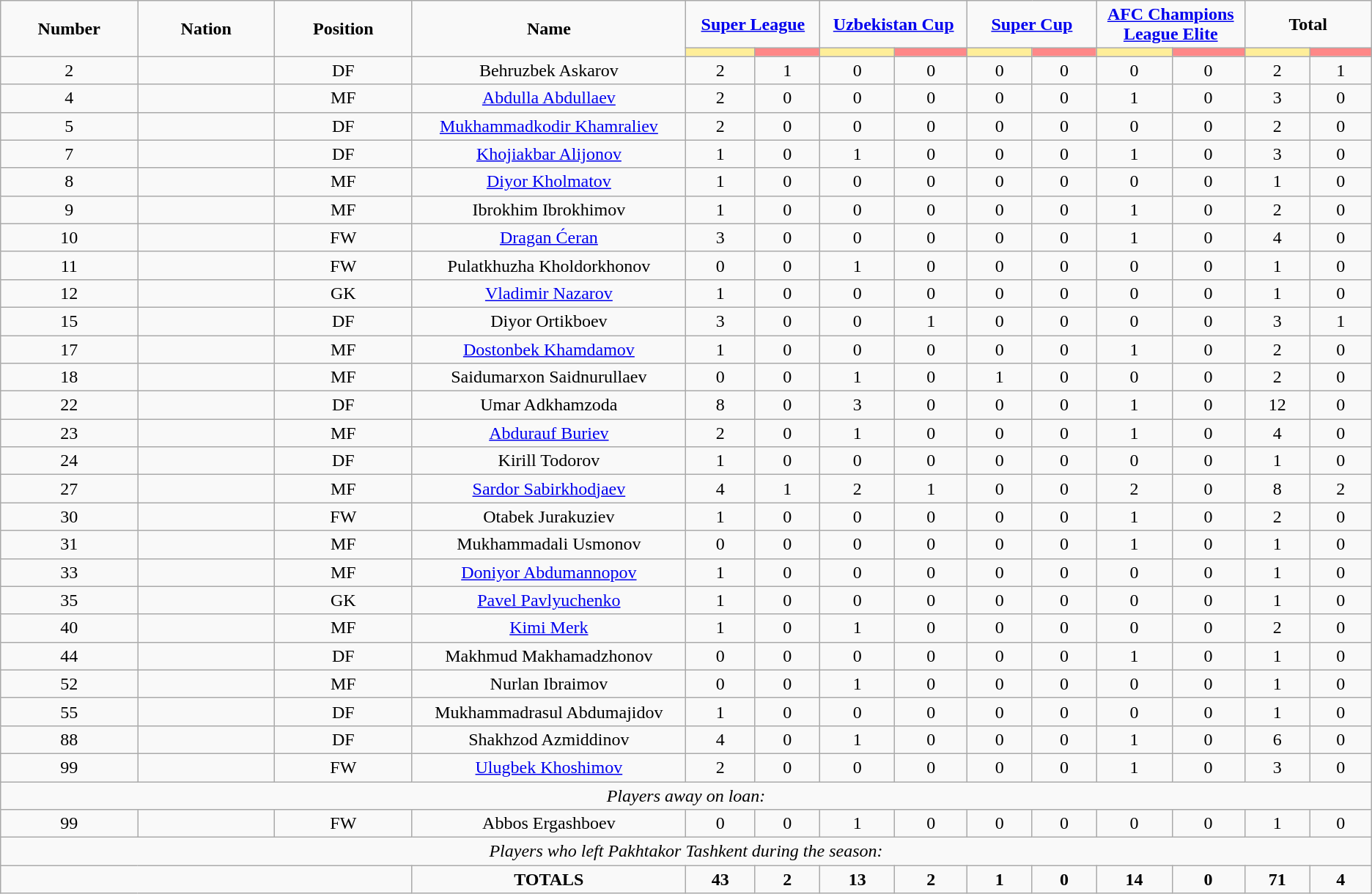<table class="wikitable" style="font-size: 100%; text-align: center;">
<tr>
<td rowspan="2" width="10%" align="center"><strong>Number</strong></td>
<td rowspan="2" width="10%" align="center"><strong>Nation</strong></td>
<td rowspan="2" width="10%" align="center"><strong>Position</strong></td>
<td rowspan="2" width="20%" align="center"><strong>Name</strong></td>
<td colspan="2" align="center"><strong><a href='#'>Super League</a></strong></td>
<td colspan="2" align="center"><strong><a href='#'>Uzbekistan Cup</a></strong></td>
<td colspan="2" align="center"><strong><a href='#'>Super Cup</a></strong></td>
<td colspan="2" align="center"><strong><a href='#'>AFC Champions League Elite</a></strong></td>
<td colspan="2" align="center"><strong>Total</strong></td>
</tr>
<tr>
<th width=80 style="background: #FFEE99"></th>
<th width=80 style="background: #FF8888"></th>
<th width=80 style="background: #FFEE99"></th>
<th width=80 style="background: #FF8888"></th>
<th width=80 style="background: #FFEE99"></th>
<th width=80 style="background: #FF8888"></th>
<th width=80 style="background: #FFEE99"></th>
<th width=80 style="background: #FF8888"></th>
<th width=80 style="background: #FFEE99"></th>
<th width=80 style="background: #FF8888"></th>
</tr>
<tr>
<td>2</td>
<td></td>
<td>DF</td>
<td>Behruzbek Askarov</td>
<td>2</td>
<td>1</td>
<td>0</td>
<td>0</td>
<td>0</td>
<td>0</td>
<td>0</td>
<td>0</td>
<td>2</td>
<td>1</td>
</tr>
<tr>
<td>4</td>
<td></td>
<td>MF</td>
<td><a href='#'>Abdulla Abdullaev</a></td>
<td>2</td>
<td>0</td>
<td>0</td>
<td>0</td>
<td>0</td>
<td>0</td>
<td>1</td>
<td>0</td>
<td>3</td>
<td>0</td>
</tr>
<tr>
<td>5</td>
<td></td>
<td>DF</td>
<td><a href='#'>Mukhammadkodir Khamraliev</a></td>
<td>2</td>
<td>0</td>
<td>0</td>
<td>0</td>
<td>0</td>
<td>0</td>
<td>0</td>
<td>0</td>
<td>2</td>
<td>0</td>
</tr>
<tr>
<td>7</td>
<td></td>
<td>DF</td>
<td><a href='#'>Khojiakbar Alijonov</a></td>
<td>1</td>
<td>0</td>
<td>1</td>
<td>0</td>
<td>0</td>
<td>0</td>
<td>1</td>
<td>0</td>
<td>3</td>
<td>0</td>
</tr>
<tr>
<td>8</td>
<td></td>
<td>MF</td>
<td><a href='#'>Diyor Kholmatov</a></td>
<td>1</td>
<td>0</td>
<td>0</td>
<td>0</td>
<td>0</td>
<td>0</td>
<td>0</td>
<td>0</td>
<td>1</td>
<td>0</td>
</tr>
<tr>
<td>9</td>
<td></td>
<td>MF</td>
<td>Ibrokhim Ibrokhimov</td>
<td>1</td>
<td>0</td>
<td>0</td>
<td>0</td>
<td>0</td>
<td>0</td>
<td>1</td>
<td>0</td>
<td>2</td>
<td>0</td>
</tr>
<tr>
<td>10</td>
<td></td>
<td>FW</td>
<td><a href='#'>Dragan Ćeran</a></td>
<td>3</td>
<td>0</td>
<td>0</td>
<td>0</td>
<td>0</td>
<td>0</td>
<td>1</td>
<td>0</td>
<td>4</td>
<td>0</td>
</tr>
<tr>
<td>11</td>
<td></td>
<td>FW</td>
<td>Pulatkhuzha Kholdorkhonov</td>
<td>0</td>
<td>0</td>
<td>1</td>
<td>0</td>
<td>0</td>
<td>0</td>
<td>0</td>
<td>0</td>
<td>1</td>
<td>0</td>
</tr>
<tr>
<td>12</td>
<td></td>
<td>GK</td>
<td><a href='#'>Vladimir Nazarov</a></td>
<td>1</td>
<td>0</td>
<td>0</td>
<td>0</td>
<td>0</td>
<td>0</td>
<td>0</td>
<td>0</td>
<td>1</td>
<td>0</td>
</tr>
<tr>
<td>15</td>
<td></td>
<td>DF</td>
<td>Diyor Ortikboev</td>
<td>3</td>
<td>0</td>
<td>0</td>
<td>1</td>
<td>0</td>
<td>0</td>
<td>0</td>
<td>0</td>
<td>3</td>
<td>1</td>
</tr>
<tr>
<td>17</td>
<td></td>
<td>MF</td>
<td><a href='#'>Dostonbek Khamdamov</a></td>
<td>1</td>
<td>0</td>
<td>0</td>
<td>0</td>
<td>0</td>
<td>0</td>
<td>1</td>
<td>0</td>
<td>2</td>
<td>0</td>
</tr>
<tr>
<td>18</td>
<td></td>
<td>MF</td>
<td>Saidumarxon Saidnurullaev</td>
<td>0</td>
<td>0</td>
<td>1</td>
<td>0</td>
<td>1</td>
<td>0</td>
<td>0</td>
<td>0</td>
<td>2</td>
<td>0</td>
</tr>
<tr>
<td>22</td>
<td></td>
<td>DF</td>
<td>Umar Adkhamzoda</td>
<td>8</td>
<td>0</td>
<td>3</td>
<td>0</td>
<td>0</td>
<td>0</td>
<td>1</td>
<td>0</td>
<td>12</td>
<td>0</td>
</tr>
<tr>
<td>23</td>
<td></td>
<td>MF</td>
<td><a href='#'>Abdurauf Buriev</a></td>
<td>2</td>
<td>0</td>
<td>1</td>
<td>0</td>
<td>0</td>
<td>0</td>
<td>1</td>
<td>0</td>
<td>4</td>
<td>0</td>
</tr>
<tr>
<td>24</td>
<td></td>
<td>DF</td>
<td>Kirill Todorov</td>
<td>1</td>
<td>0</td>
<td>0</td>
<td>0</td>
<td>0</td>
<td>0</td>
<td>0</td>
<td>0</td>
<td>1</td>
<td>0</td>
</tr>
<tr>
<td>27</td>
<td></td>
<td>MF</td>
<td><a href='#'>Sardor Sabirkhodjaev</a></td>
<td>4</td>
<td>1</td>
<td>2</td>
<td>1</td>
<td>0</td>
<td>0</td>
<td>2</td>
<td>0</td>
<td>8</td>
<td>2</td>
</tr>
<tr>
<td>30</td>
<td></td>
<td>FW</td>
<td>Otabek Jurakuziev</td>
<td>1</td>
<td>0</td>
<td>0</td>
<td>0</td>
<td>0</td>
<td>0</td>
<td>1</td>
<td>0</td>
<td>2</td>
<td>0</td>
</tr>
<tr>
<td>31</td>
<td></td>
<td>MF</td>
<td>Mukhammadali Usmonov</td>
<td>0</td>
<td>0</td>
<td>0</td>
<td>0</td>
<td>0</td>
<td>0</td>
<td>1</td>
<td>0</td>
<td>1</td>
<td>0</td>
</tr>
<tr>
<td>33</td>
<td></td>
<td>MF</td>
<td><a href='#'>Doniyor Abdumannopov</a></td>
<td>1</td>
<td>0</td>
<td>0</td>
<td>0</td>
<td>0</td>
<td>0</td>
<td>0</td>
<td>0</td>
<td>1</td>
<td>0</td>
</tr>
<tr>
<td>35</td>
<td></td>
<td>GK</td>
<td><a href='#'>Pavel Pavlyuchenko</a></td>
<td>1</td>
<td>0</td>
<td>0</td>
<td>0</td>
<td>0</td>
<td>0</td>
<td>0</td>
<td>0</td>
<td>1</td>
<td>0</td>
</tr>
<tr>
<td>40</td>
<td></td>
<td>MF</td>
<td><a href='#'>Kimi Merk</a></td>
<td>1</td>
<td>0</td>
<td>1</td>
<td>0</td>
<td>0</td>
<td>0</td>
<td>0</td>
<td>0</td>
<td>2</td>
<td>0</td>
</tr>
<tr>
<td>44</td>
<td></td>
<td>DF</td>
<td>Makhmud Makhamadzhonov</td>
<td>0</td>
<td>0</td>
<td>0</td>
<td>0</td>
<td>0</td>
<td>0</td>
<td>1</td>
<td>0</td>
<td>1</td>
<td>0</td>
</tr>
<tr>
<td>52</td>
<td></td>
<td>MF</td>
<td>Nurlan Ibraimov</td>
<td>0</td>
<td>0</td>
<td>1</td>
<td>0</td>
<td>0</td>
<td>0</td>
<td>0</td>
<td>0</td>
<td>1</td>
<td>0</td>
</tr>
<tr>
<td>55</td>
<td></td>
<td>DF</td>
<td>Mukhammadrasul Abdumajidov</td>
<td>1</td>
<td>0</td>
<td>0</td>
<td>0</td>
<td>0</td>
<td>0</td>
<td>0</td>
<td>0</td>
<td>1</td>
<td>0</td>
</tr>
<tr>
<td>88</td>
<td></td>
<td>DF</td>
<td>Shakhzod Azmiddinov</td>
<td>4</td>
<td>0</td>
<td>1</td>
<td>0</td>
<td>0</td>
<td>0</td>
<td>1</td>
<td>0</td>
<td>6</td>
<td>0</td>
</tr>
<tr>
<td>99</td>
<td></td>
<td>FW</td>
<td><a href='#'>Ulugbek Khoshimov</a></td>
<td>2</td>
<td>0</td>
<td>0</td>
<td>0</td>
<td>0</td>
<td>0</td>
<td>1</td>
<td>0</td>
<td>3</td>
<td>0</td>
</tr>
<tr>
<td colspan="14"><em>Players away on loan:</em></td>
</tr>
<tr>
<td>99</td>
<td></td>
<td>FW</td>
<td>Abbos Ergashboev</td>
<td>0</td>
<td>0</td>
<td>1</td>
<td>0</td>
<td>0</td>
<td>0</td>
<td>0</td>
<td>0</td>
<td>1</td>
<td>0</td>
</tr>
<tr>
<td colspan="14"><em>Players who left Pakhtakor Tashkent during the season:</em></td>
</tr>
<tr>
<td colspan="3"></td>
<td><strong>TOTALS</strong></td>
<td><strong>43</strong></td>
<td><strong>2</strong></td>
<td><strong>13</strong></td>
<td><strong>2</strong></td>
<td><strong>1</strong></td>
<td><strong>0</strong></td>
<td><strong>14</strong></td>
<td><strong>0</strong></td>
<td><strong>71</strong></td>
<td><strong>4</strong></td>
</tr>
</table>
